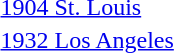<table>
<tr>
<td><a href='#'>1904 St. Louis</a><br></td>
<td></td>
<td></td>
<td></td>
</tr>
<tr>
<td><a href='#'>1932 Los Angeles</a><br></td>
<td></td>
<td></td>
<td></td>
</tr>
</table>
